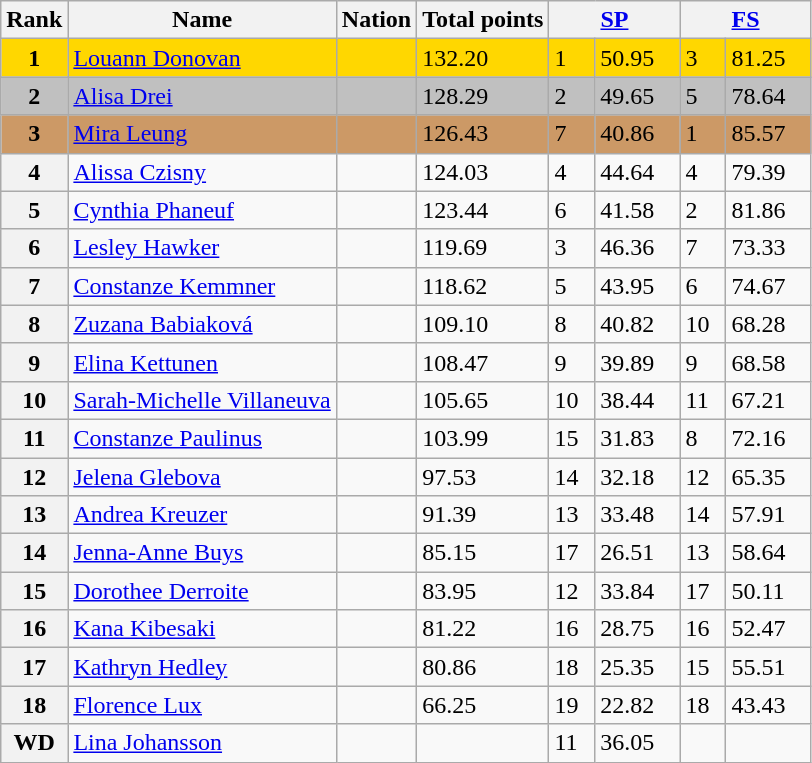<table class="wikitable">
<tr>
<th>Rank</th>
<th>Name</th>
<th>Nation</th>
<th>Total points</th>
<th colspan="2" width="80px"><a href='#'>SP</a></th>
<th colspan="2" width="80px"><a href='#'>FS</a></th>
</tr>
<tr bgcolor="gold">
<td align="center"><strong>1</strong></td>
<td><a href='#'>Louann Donovan</a></td>
<td></td>
<td>132.20</td>
<td>1</td>
<td>50.95</td>
<td>3</td>
<td>81.25</td>
</tr>
<tr bgcolor="silver">
<td align="center"><strong>2</strong></td>
<td><a href='#'>Alisa Drei</a></td>
<td></td>
<td>128.29</td>
<td>2</td>
<td>49.65</td>
<td>5</td>
<td>78.64</td>
</tr>
<tr bgcolor="cc9966">
<td align="center"><strong>3</strong></td>
<td><a href='#'>Mira Leung</a></td>
<td></td>
<td>126.43</td>
<td>7</td>
<td>40.86</td>
<td>1</td>
<td>85.57</td>
</tr>
<tr>
<th>4</th>
<td><a href='#'>Alissa Czisny</a></td>
<td></td>
<td>124.03</td>
<td>4</td>
<td>44.64</td>
<td>4</td>
<td>79.39</td>
</tr>
<tr>
<th>5</th>
<td><a href='#'>Cynthia Phaneuf</a></td>
<td></td>
<td>123.44</td>
<td>6</td>
<td>41.58</td>
<td>2</td>
<td>81.86</td>
</tr>
<tr>
<th>6</th>
<td><a href='#'>Lesley Hawker</a></td>
<td></td>
<td>119.69</td>
<td>3</td>
<td>46.36</td>
<td>7</td>
<td>73.33</td>
</tr>
<tr>
<th>7</th>
<td><a href='#'>Constanze Kemmner</a></td>
<td></td>
<td>118.62</td>
<td>5</td>
<td>43.95</td>
<td>6</td>
<td>74.67</td>
</tr>
<tr>
<th>8</th>
<td><a href='#'>Zuzana Babiaková</a></td>
<td></td>
<td>109.10</td>
<td>8</td>
<td>40.82</td>
<td>10</td>
<td>68.28</td>
</tr>
<tr>
<th>9</th>
<td><a href='#'>Elina Kettunen</a></td>
<td></td>
<td>108.47</td>
<td>9</td>
<td>39.89</td>
<td>9</td>
<td>68.58</td>
</tr>
<tr>
<th>10</th>
<td><a href='#'>Sarah-Michelle Villaneuva</a></td>
<td></td>
<td>105.65</td>
<td>10</td>
<td>38.44</td>
<td>11</td>
<td>67.21</td>
</tr>
<tr>
<th>11</th>
<td><a href='#'>Constanze Paulinus</a></td>
<td></td>
<td>103.99</td>
<td>15</td>
<td>31.83</td>
<td>8</td>
<td>72.16</td>
</tr>
<tr>
<th>12</th>
<td><a href='#'>Jelena Glebova</a></td>
<td></td>
<td>97.53</td>
<td>14</td>
<td>32.18</td>
<td>12</td>
<td>65.35</td>
</tr>
<tr>
<th>13</th>
<td><a href='#'>Andrea Kreuzer</a></td>
<td></td>
<td>91.39</td>
<td>13</td>
<td>33.48</td>
<td>14</td>
<td>57.91</td>
</tr>
<tr>
<th>14</th>
<td><a href='#'>Jenna-Anne Buys</a></td>
<td></td>
<td>85.15</td>
<td>17</td>
<td>26.51</td>
<td>13</td>
<td>58.64</td>
</tr>
<tr>
<th>15</th>
<td><a href='#'>Dorothee Derroite</a></td>
<td></td>
<td>83.95</td>
<td>12</td>
<td>33.84</td>
<td>17</td>
<td>50.11</td>
</tr>
<tr>
<th>16</th>
<td><a href='#'>Kana Kibesaki</a></td>
<td></td>
<td>81.22</td>
<td>16</td>
<td>28.75</td>
<td>16</td>
<td>52.47</td>
</tr>
<tr>
<th>17</th>
<td><a href='#'>Kathryn Hedley</a></td>
<td></td>
<td>80.86</td>
<td>18</td>
<td>25.35</td>
<td>15</td>
<td>55.51</td>
</tr>
<tr>
<th>18</th>
<td><a href='#'>Florence Lux</a></td>
<td></td>
<td>66.25</td>
<td>19</td>
<td>22.82</td>
<td>18</td>
<td>43.43</td>
</tr>
<tr>
<th>WD</th>
<td><a href='#'>Lina Johansson</a></td>
<td></td>
<td></td>
<td>11</td>
<td>36.05</td>
<td></td>
<td></td>
</tr>
</table>
